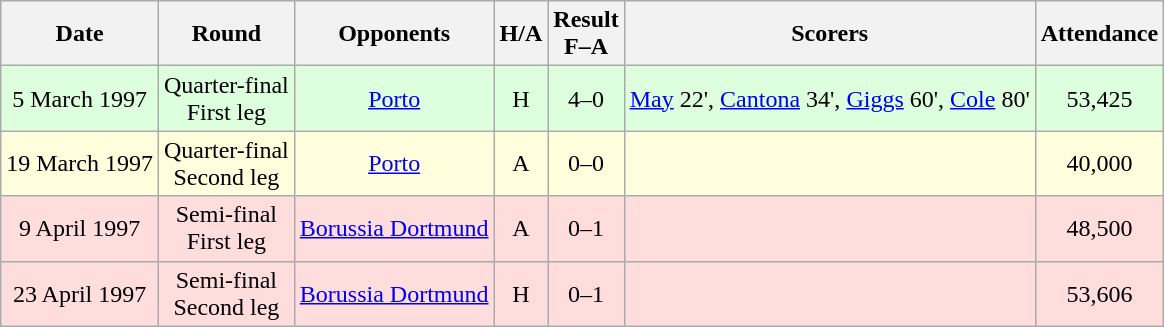<table class="wikitable" style="text-align:center">
<tr>
<th>Date</th>
<th>Round</th>
<th>Opponents</th>
<th>H/A</th>
<th>Result<br>F–A</th>
<th>Scorers</th>
<th>Attendance</th>
</tr>
<tr bgcolor="#ddffdd">
<td>5 March 1997</td>
<td>Quarter-final<br>First leg</td>
<td><a href='#'>Porto</a></td>
<td>H</td>
<td>4–0</td>
<td><a href='#'>May</a> 22', <a href='#'>Cantona</a> 34', <a href='#'>Giggs</a> 60', <a href='#'>Cole</a> 80'</td>
<td>53,425</td>
</tr>
<tr bgcolor="#ffffdd">
<td>19 March 1997</td>
<td>Quarter-final<br>Second leg</td>
<td><a href='#'>Porto</a></td>
<td>A</td>
<td>0–0</td>
<td></td>
<td>40,000</td>
</tr>
<tr bgcolor="#ffdddd">
<td>9 April 1997</td>
<td>Semi-final<br>First leg</td>
<td><a href='#'>Borussia Dortmund</a></td>
<td>A</td>
<td>0–1</td>
<td></td>
<td>48,500</td>
</tr>
<tr bgcolor="#ffdddd">
<td>23 April 1997</td>
<td>Semi-final<br>Second leg</td>
<td><a href='#'>Borussia Dortmund</a></td>
<td>H</td>
<td>0–1</td>
<td></td>
<td>53,606</td>
</tr>
</table>
